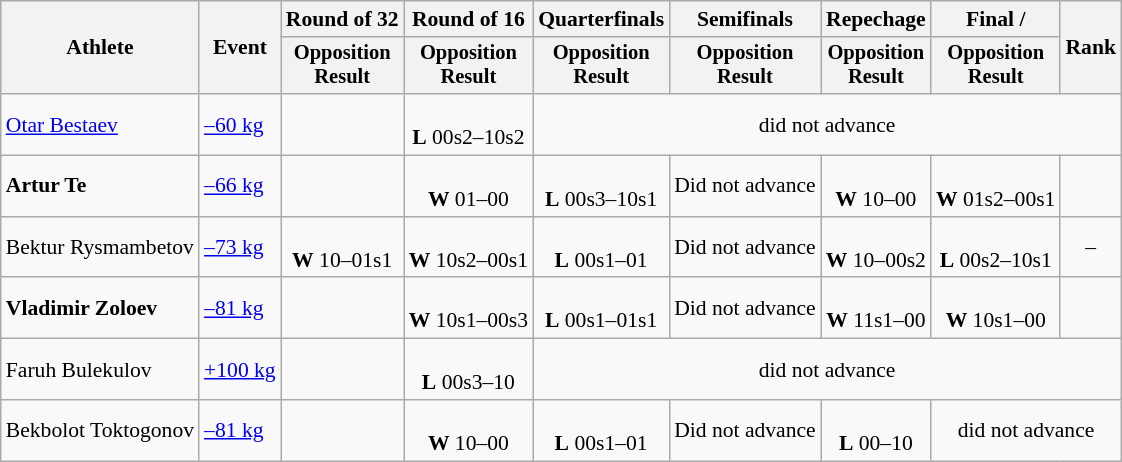<table class=wikitable style=font-size:90%;text-align:center>
<tr>
<th rowspan="2">Athlete</th>
<th rowspan="2">Event</th>
<th>Round of 32</th>
<th>Round of 16</th>
<th>Quarterfinals</th>
<th>Semifinals</th>
<th>Repechage</th>
<th>Final / </th>
<th rowspan=2>Rank</th>
</tr>
<tr style="font-size:95%">
<th>Opposition<br>Result</th>
<th>Opposition<br>Result</th>
<th>Opposition<br>Result</th>
<th>Opposition<br>Result</th>
<th>Opposition<br>Result</th>
<th>Opposition<br>Result</th>
</tr>
<tr>
<td align=left><a href='#'>Otar Bestaev</a></td>
<td align=left><a href='#'>–60 kg</a></td>
<td></td>
<td><br><strong>L</strong> 00s2–10s2</td>
<td colspan=5>did not advance</td>
</tr>
<tr>
<td align=left><strong>Artur Te</strong></td>
<td align=left><a href='#'>–66 kg</a></td>
<td></td>
<td><br><strong>W</strong> 01–00</td>
<td><br><strong>L</strong> 00s3–10s1</td>
<td>Did not advance</td>
<td><br><strong>W</strong> 10–00</td>
<td><br><strong>W</strong> 01s2–00s1</td>
<td></td>
</tr>
<tr>
<td align=left>Bektur Rysmambetov</td>
<td align=left><a href='#'>–73 kg</a></td>
<td><br><strong>W</strong> 10–01s1</td>
<td><br><strong>W</strong> 10s2–00s1</td>
<td><br><strong>L</strong> 00s1–01</td>
<td>Did not advance</td>
<td><br><strong>W</strong> 10–00s2</td>
<td><br><strong>L</strong> 00s2–10s1</td>
<td>–</td>
</tr>
<tr>
<td align=left><strong>Vladimir Zoloev</strong></td>
<td align=left><a href='#'>–81 kg</a></td>
<td></td>
<td><br><strong>W</strong> 10s1–00s3</td>
<td><br><strong>L</strong> 00s1–01s1</td>
<td>Did not advance</td>
<td><br><strong>W</strong> 11s1–00</td>
<td><br><strong>W</strong> 10s1–00</td>
<td></td>
</tr>
<tr>
<td align=left>Faruh Bulekulov</td>
<td align=left><a href='#'>+100 kg</a></td>
<td></td>
<td><br><strong>L</strong> 00s3–10</td>
<td colspan=5>did not advance</td>
</tr>
<tr>
<td align=left>Bekbolot Toktogonov</td>
<td align=left><a href='#'>–81 kg</a></td>
<td></td>
<td><br><strong>W</strong> 10–00</td>
<td><br><strong>L</strong> 00s1–01</td>
<td>Did not advance</td>
<td><br><strong>L</strong> 00–10</td>
<td colspan=2>did not advance</td>
</tr>
</table>
